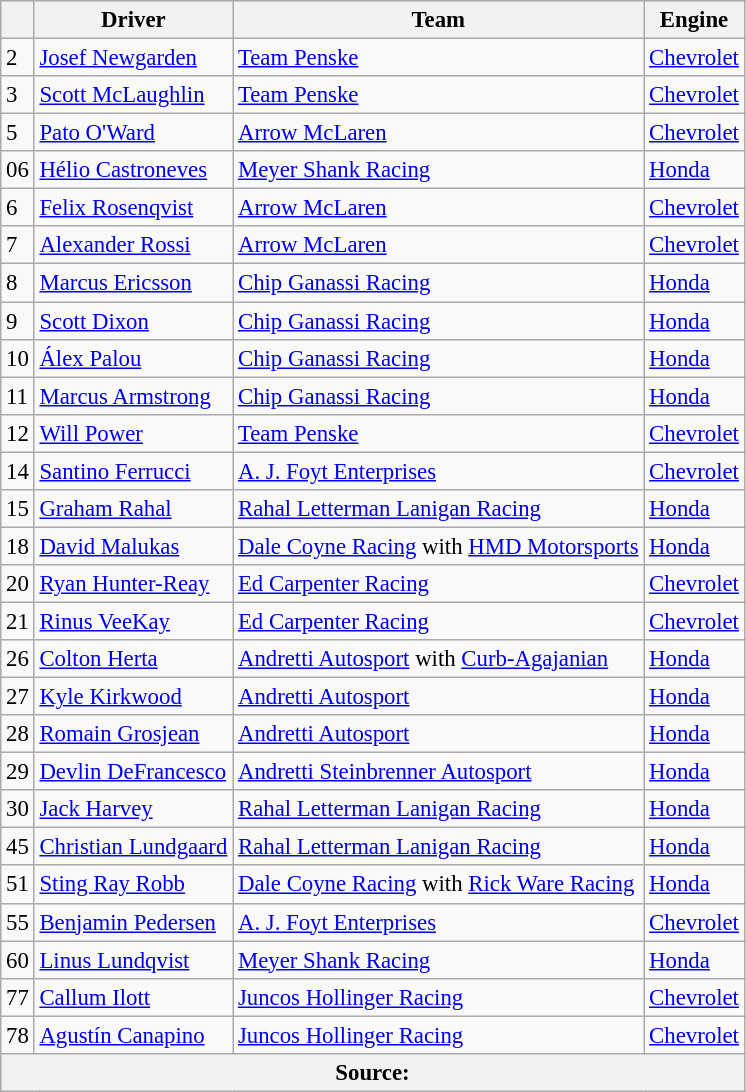<table class="wikitable" style="font-size: 95%;">
<tr>
<th align=center></th>
<th>Driver</th>
<th>Team</th>
<th>Engine</th>
</tr>
<tr>
<td>2</td>
<td> <a href='#'>Josef Newgarden</a></td>
<td><a href='#'>Team Penske</a></td>
<td><a href='#'>Chevrolet</a></td>
</tr>
<tr>
<td>3</td>
<td> <a href='#'>Scott McLaughlin</a></td>
<td><a href='#'>Team Penske</a></td>
<td><a href='#'>Chevrolet</a></td>
</tr>
<tr>
<td>5</td>
<td> <a href='#'>Pato O'Ward</a></td>
<td><a href='#'>Arrow McLaren</a></td>
<td><a href='#'>Chevrolet</a></td>
</tr>
<tr>
<td>06</td>
<td> <a href='#'>Hélio Castroneves</a></td>
<td><a href='#'>Meyer Shank Racing</a></td>
<td><a href='#'>Honda</a></td>
</tr>
<tr>
<td>6</td>
<td> <a href='#'>Felix Rosenqvist</a></td>
<td><a href='#'>Arrow McLaren</a></td>
<td><a href='#'>Chevrolet</a></td>
</tr>
<tr>
<td>7</td>
<td> <a href='#'>Alexander Rossi</a></td>
<td><a href='#'>Arrow McLaren</a></td>
<td><a href='#'>Chevrolet</a></td>
</tr>
<tr>
<td>8</td>
<td> <a href='#'>Marcus Ericsson</a> <strong></strong></td>
<td><a href='#'>Chip Ganassi Racing</a></td>
<td><a href='#'>Honda</a></td>
</tr>
<tr>
<td>9</td>
<td> <a href='#'>Scott Dixon</a> <strong></strong></td>
<td><a href='#'>Chip Ganassi Racing</a></td>
<td><a href='#'>Honda</a></td>
</tr>
<tr>
<td>10</td>
<td> <a href='#'>Álex Palou</a></td>
<td><a href='#'>Chip Ganassi Racing</a></td>
<td><a href='#'>Honda</a></td>
</tr>
<tr>
<td>11</td>
<td> <a href='#'>Marcus Armstrong</a> <strong></strong></td>
<td><a href='#'>Chip Ganassi Racing</a></td>
<td><a href='#'>Honda</a></td>
</tr>
<tr>
<td>12</td>
<td> <a href='#'>Will Power</a></td>
<td><a href='#'>Team Penske</a></td>
<td><a href='#'>Chevrolet</a></td>
</tr>
<tr>
<td>14</td>
<td> <a href='#'>Santino Ferrucci</a></td>
<td><a href='#'>A. J. Foyt Enterprises</a></td>
<td><a href='#'>Chevrolet</a></td>
</tr>
<tr>
<td>15</td>
<td> <a href='#'>Graham Rahal</a></td>
<td><a href='#'>Rahal Letterman Lanigan Racing</a></td>
<td><a href='#'>Honda</a></td>
</tr>
<tr>
<td>18</td>
<td> <a href='#'>David Malukas</a></td>
<td><a href='#'>Dale Coyne Racing</a> with <a href='#'>HMD Motorsports</a></td>
<td><a href='#'>Honda</a></td>
</tr>
<tr>
<td>20</td>
<td> <a href='#'>Ryan Hunter-Reay</a></td>
<td><a href='#'>Ed Carpenter Racing</a></td>
<td><a href='#'>Chevrolet</a></td>
</tr>
<tr>
<td>21</td>
<td> <a href='#'>Rinus VeeKay</a></td>
<td><a href='#'>Ed Carpenter Racing</a></td>
<td><a href='#'>Chevrolet</a></td>
</tr>
<tr>
<td>26</td>
<td> <a href='#'>Colton Herta</a></td>
<td><a href='#'>Andretti Autosport</a> with <a href='#'>Curb-Agajanian</a></td>
<td><a href='#'>Honda</a></td>
</tr>
<tr>
<td>27</td>
<td> <a href='#'>Kyle Kirkwood</a></td>
<td><a href='#'>Andretti Autosport</a></td>
<td><a href='#'>Honda</a></td>
</tr>
<tr>
<td>28</td>
<td> <a href='#'>Romain Grosjean</a></td>
<td><a href='#'>Andretti Autosport</a></td>
<td><a href='#'>Honda</a></td>
</tr>
<tr>
<td>29</td>
<td> <a href='#'>Devlin DeFrancesco</a></td>
<td><a href='#'>Andretti Steinbrenner Autosport</a></td>
<td><a href='#'>Honda</a></td>
</tr>
<tr>
<td>30</td>
<td> <a href='#'>Jack Harvey</a></td>
<td><a href='#'>Rahal Letterman Lanigan Racing</a></td>
<td><a href='#'>Honda</a></td>
</tr>
<tr>
<td>45</td>
<td> <a href='#'>Christian Lundgaard</a></td>
<td><a href='#'>Rahal Letterman Lanigan Racing</a></td>
<td><a href='#'>Honda</a></td>
</tr>
<tr>
<td>51</td>
<td> <a href='#'>Sting Ray Robb</a> <strong></strong></td>
<td><a href='#'>Dale Coyne Racing</a> with <a href='#'>Rick Ware Racing</a></td>
<td><a href='#'>Honda</a></td>
</tr>
<tr>
<td>55</td>
<td> <a href='#'>Benjamin Pedersen</a> <strong></strong></td>
<td><a href='#'>A. J. Foyt Enterprises</a></td>
<td><a href='#'>Chevrolet</a></td>
</tr>
<tr>
<td>60</td>
<td> <a href='#'>Linus Lundqvist</a> <strong></strong></td>
<td><a href='#'>Meyer Shank Racing</a></td>
<td><a href='#'>Honda</a></td>
</tr>
<tr>
<td>77</td>
<td> <a href='#'>Callum Ilott</a></td>
<td><a href='#'>Juncos Hollinger Racing</a></td>
<td><a href='#'>Chevrolet</a></td>
</tr>
<tr>
<td>78</td>
<td> <a href='#'>Agustín Canapino</a> <strong></strong></td>
<td><a href='#'>Juncos Hollinger Racing</a></td>
<td><a href='#'>Chevrolet</a></td>
</tr>
<tr>
<th colspan=4>Source:</th>
</tr>
</table>
